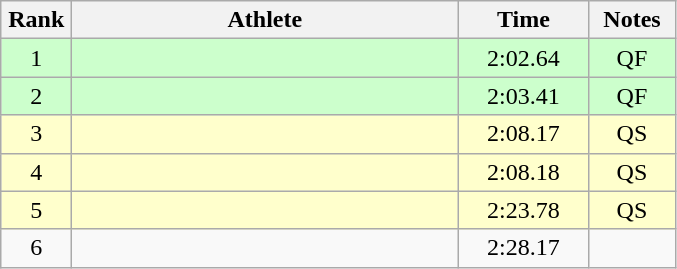<table class=wikitable style="text-align:center">
<tr>
<th width=40>Rank</th>
<th width=250>Athlete</th>
<th width=80>Time</th>
<th width=50>Notes</th>
</tr>
<tr bgcolor="ccffcc">
<td>1</td>
<td align=left></td>
<td>2:02.64</td>
<td>QF</td>
</tr>
<tr bgcolor="ccffcc">
<td>2</td>
<td align=left></td>
<td>2:03.41</td>
<td>QF</td>
</tr>
<tr bgcolor="#ffffcc">
<td>3</td>
<td align=left></td>
<td>2:08.17</td>
<td>QS</td>
</tr>
<tr bgcolor="#ffffcc">
<td>4</td>
<td align=left></td>
<td>2:08.18</td>
<td>QS</td>
</tr>
<tr bgcolor="#ffffcc">
<td>5</td>
<td align=left></td>
<td>2:23.78</td>
<td>QS</td>
</tr>
<tr>
<td>6</td>
<td align=left></td>
<td>2:28.17</td>
<td></td>
</tr>
</table>
